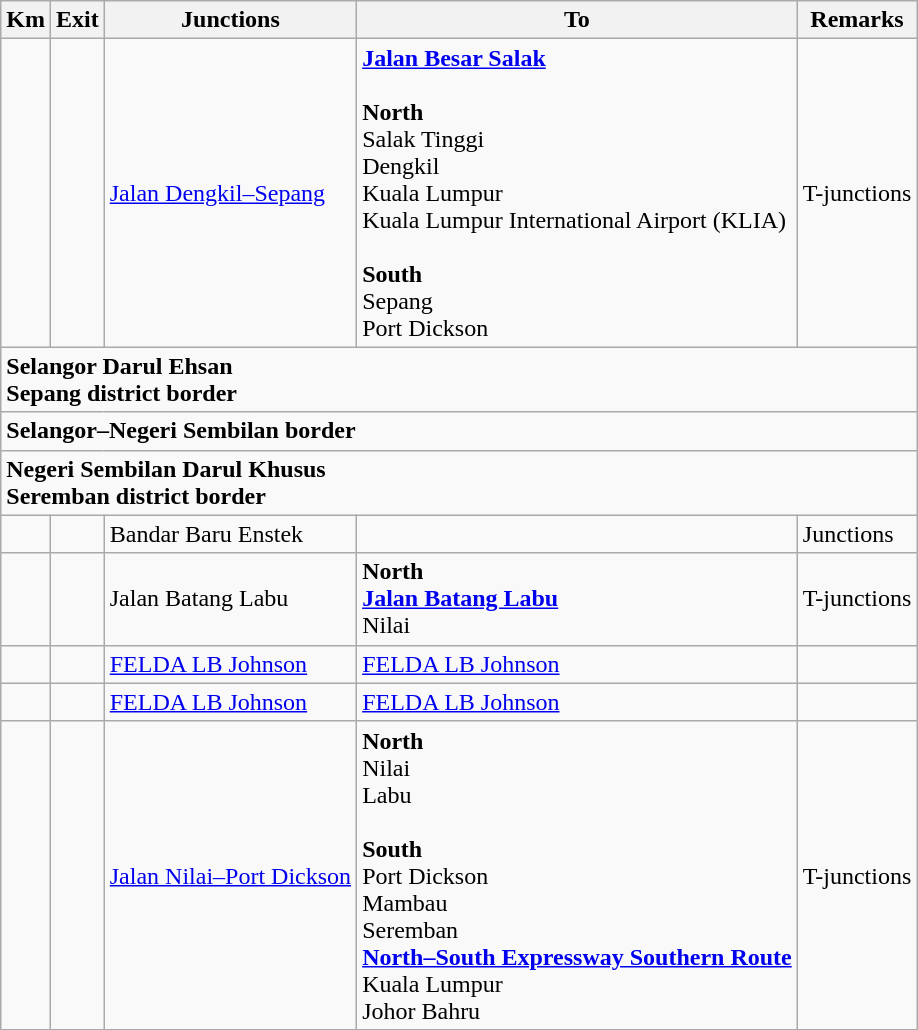<table class="wikitable">
<tr>
<th>Km</th>
<th>Exit</th>
<th>Junctions</th>
<th>To</th>
<th>Remarks</th>
</tr>
<tr>
<td></td>
<td></td>
<td><a href='#'>Jalan Dengkil–Sepang</a></td>
<td> <strong><a href='#'>Jalan Besar Salak</a></strong><br><br><strong>North</strong><br> Salak Tinggi<br> Dengkil<br> Kuala Lumpur<br> Kuala Lumpur International Airport (KLIA) <br><br><strong>South </strong><br> Sepang<br> Port Dickson</td>
<td>T-junctions</td>
</tr>
<tr>
<td style="width:600px" colspan="6" style="text-align:center; background:blue;"><strong><span>Selangor Darul Ehsan<br>Sepang district border</span></strong></td>
</tr>
<tr>
<td style="width:600px" colspan="6" style="text-align:center; background:yellow;"><strong><span>Selangor–Negeri Sembilan border</span></strong></td>
</tr>
<tr>
<td style="width:600px" colspan="6" style="text-align:center; background:blue;"><strong><span>Negeri Sembilan Darul Khusus<br>Seremban district border</span></strong></td>
</tr>
<tr>
<td></td>
<td></td>
<td>Bandar Baru Enstek</td>
<td></td>
<td>Junctions</td>
</tr>
<tr>
<td></td>
<td></td>
<td>Jalan Batang Labu</td>
<td><strong>North</strong><br> <strong><a href='#'>Jalan Batang Labu</a></strong><br>Nilai</td>
<td>T-junctions</td>
</tr>
<tr>
<td></td>
<td></td>
<td><a href='#'>FELDA LB Johnson</a></td>
<td><a href='#'>FELDA LB Johnson</a></td>
<td></td>
</tr>
<tr>
<td></td>
<td></td>
<td><a href='#'>FELDA LB Johnson</a></td>
<td><a href='#'>FELDA LB Johnson</a></td>
<td></td>
</tr>
<tr>
<td></td>
<td></td>
<td><a href='#'>Jalan Nilai–Port Dickson</a></td>
<td><strong>North</strong><br> Nilai<br> Labu<br><br><strong>South </strong><br> Port Dickson<br> Mambau<br> Seremban<br>  <strong><a href='#'>North–South Expressway Southern Route</a></strong><br>Kuala Lumpur<br>Johor Bahru</td>
<td>T-junctions</td>
</tr>
</table>
